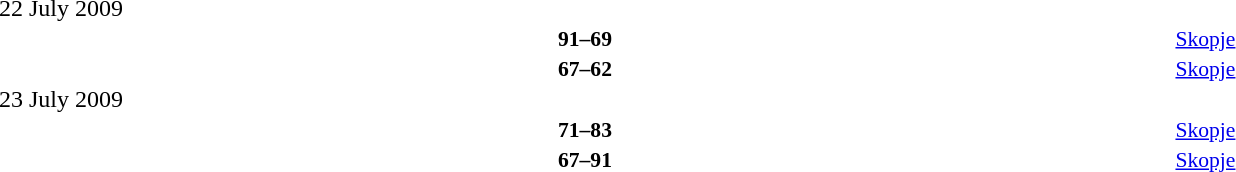<table style="width:100%;" cellspacing="1">
<tr>
<th width=25%></th>
<th width=3%></th>
<th width=6%></th>
<th width=3%></th>
<th width=25%></th>
</tr>
<tr>
<td>22 July 2009</td>
</tr>
<tr style=font-size:90%>
<td align=right><strong></strong></td>
<td></td>
<td align=center><strong>91–69</strong></td>
<td></td>
<td><strong></strong></td>
<td><a href='#'>Skopje</a></td>
</tr>
<tr style=font-size:90%>
<td align=right><strong></strong></td>
<td></td>
<td align=center><strong>67–62</strong></td>
<td></td>
<td><strong></strong></td>
<td><a href='#'>Skopje</a></td>
</tr>
<tr>
<td>23 July 2009</td>
</tr>
<tr style=font-size:90%>
<td align=right><strong></strong></td>
<td></td>
<td align=center><strong>71–83</strong></td>
<td></td>
<td><strong></strong></td>
<td><a href='#'>Skopje</a></td>
</tr>
<tr style=font-size:90%>
<td align=right><strong></strong></td>
<td></td>
<td align=center><strong>67–91</strong></td>
<td></td>
<td><strong></strong></td>
<td><a href='#'>Skopje</a></td>
</tr>
</table>
